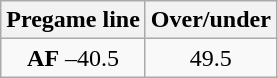<table class="wikitable">
<tr align="center">
<th style=>Pregame line</th>
<th style=>Over/under</th>
</tr>
<tr align="center">
<td><strong>AF</strong> –40.5</td>
<td>49.5</td>
</tr>
</table>
